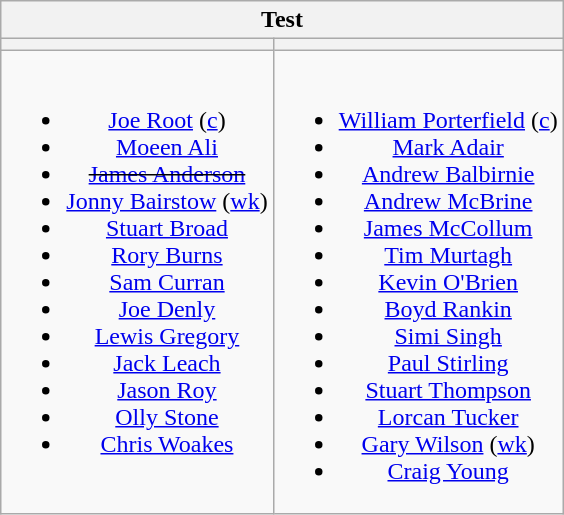<table class="wikitable" style="text-align:center; margin:auto">
<tr>
<th colspan=2>Test</th>
</tr>
<tr>
<th></th>
<th></th>
</tr>
<tr style="vertical-align:top">
<td><br><ul><li><a href='#'>Joe Root</a> (<a href='#'>c</a>)</li><li><a href='#'>Moeen Ali</a></li><li><s><a href='#'>James Anderson</a></s></li><li><a href='#'>Jonny Bairstow</a> (<a href='#'>wk</a>)</li><li><a href='#'>Stuart Broad</a></li><li><a href='#'>Rory Burns</a></li><li><a href='#'>Sam Curran</a></li><li><a href='#'>Joe Denly</a></li><li><a href='#'>Lewis Gregory</a></li><li><a href='#'>Jack Leach</a></li><li><a href='#'>Jason Roy</a></li><li><a href='#'>Olly Stone</a></li><li><a href='#'>Chris Woakes</a></li></ul></td>
<td><br><ul><li><a href='#'>William Porterfield</a> (<a href='#'>c</a>)</li><li><a href='#'>Mark Adair</a></li><li><a href='#'>Andrew Balbirnie</a></li><li><a href='#'>Andrew McBrine</a></li><li><a href='#'>James McCollum</a></li><li><a href='#'>Tim Murtagh</a></li><li><a href='#'>Kevin O'Brien</a></li><li><a href='#'>Boyd Rankin</a></li><li><a href='#'>Simi Singh</a></li><li><a href='#'>Paul Stirling</a></li><li><a href='#'>Stuart Thompson</a></li><li><a href='#'>Lorcan Tucker</a></li><li><a href='#'>Gary Wilson</a> (<a href='#'>wk</a>)</li><li><a href='#'>Craig Young</a></li></ul></td>
</tr>
</table>
